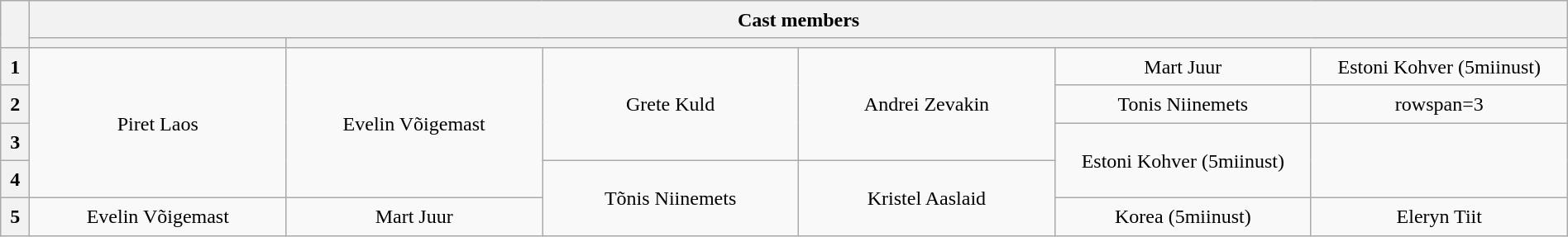<table class="wikitable plainrowheaders" style="width:100%; text-align:center; line-height:23px;">
<tr>
<th rowspan=2 width=1%></th>
<th colspan=6>Cast members </th>
</tr>
<tr>
<th></th>
<th colspan=5></th>
</tr>
<tr>
<th>1</th>
<td rowspan=4 width=10%>Piret Laos</td>
<td rowspan=4 width=10%>Evelin Võigemast</td>
<td rowspan=3 width=10%>Grete Kuld</td>
<td rowspan=3 width=10%>Andrei Zevakin</td>
<td width=10%>Mart Juur</td>
<td width=10%>Estoni Kohver (5miinust)</td>
</tr>
<tr>
<th>2</th>
<td>Tonis Niinemets</td>
<td>rowspan=3 </td>
</tr>
<tr>
<th>3</th>
<td rowspan=2>Estoni Kohver (5miinust)</td>
</tr>
<tr>
<th>4</th>
<td rowspan=2>Tõnis Niinemets</td>
<td rowspan=2>Kristel Aaslaid</td>
</tr>
<tr>
<th>5</th>
<td>Evelin Võigemast</td>
<td>Mart Juur</td>
<td>Korea (5miinust)</td>
<td>Eleryn Tiit</td>
</tr>
</table>
